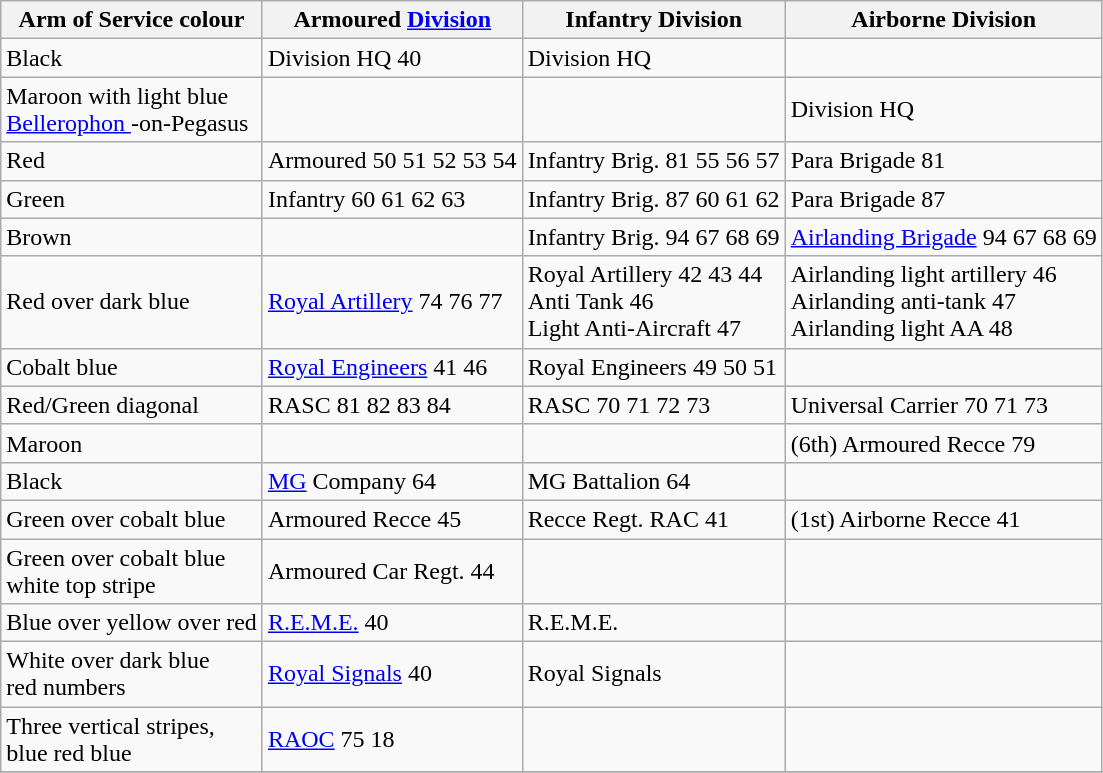<table class="wikitable" style=centre;">
<tr>
<th>Arm of Service colour</th>
<th>Armoured <a href='#'>Division</a></th>
<th>Infantry Division</th>
<th>Airborne Division</th>
</tr>
<tr>
<td>Black</td>
<td>Division HQ 40</td>
<td>Division HQ</td>
<td></td>
</tr>
<tr>
<td>Maroon with light blue <br> <a href='#'>Bellerophon </a>-on-Pegasus</td>
<td></td>
<td></td>
<td>Division HQ</td>
</tr>
<tr>
<td>Red</td>
<td>Armoured 50 51 52 53 54</td>
<td>Infantry Brig. 81 55 56 57</td>
<td>Para Brigade 81</td>
</tr>
<tr>
<td>Green</td>
<td>Infantry 60 61 62 63</td>
<td>Infantry Brig. 87 60 61 62</td>
<td>Para Brigade 87</td>
</tr>
<tr>
<td>Brown</td>
<td></td>
<td>Infantry Brig. 94 67 68 69</td>
<td><a href='#'>Airlanding Brigade</a> 94 67 68 69</td>
</tr>
<tr>
<td>Red over dark blue</td>
<td><a href='#'>Royal Artillery</a> 74 76 77</td>
<td>Royal Artillery 42 43 44 <br> Anti Tank 46 <br> Light Anti-Aircraft 47</td>
<td>Airlanding light artillery 46 <br> Airlanding anti-tank 47 <br> Airlanding light AA 48</td>
</tr>
<tr>
<td>Cobalt blue</td>
<td><a href='#'>Royal Engineers</a> 41 46</td>
<td>Royal Engineers 49 50 51</td>
<td></td>
</tr>
<tr>
<td>Red/Green diagonal</td>
<td>RASC 81 82 83 84</td>
<td>RASC 70 71 72 73</td>
<td>Universal Carrier 70 71 73</td>
</tr>
<tr>
<td>Maroon</td>
<td></td>
<td></td>
<td>(6th) Armoured Recce 79</td>
</tr>
<tr>
<td>Black</td>
<td><a href='#'>MG</a> Company 64</td>
<td>MG Battalion 64</td>
<td></td>
</tr>
<tr>
<td>Green over cobalt blue</td>
<td>Armoured Recce 45</td>
<td>Recce Regt. RAC 41</td>
<td>(1st) Airborne Recce 41</td>
</tr>
<tr>
<td>Green over cobalt blue <br> white top stripe</td>
<td>Armoured Car Regt. 44</td>
<td></td>
<td></td>
</tr>
<tr>
<td>Blue over yellow over red</td>
<td><a href='#'>R.E.M.E.</a> 40</td>
<td>R.E.M.E.</td>
<td></td>
</tr>
<tr>
<td>White over dark blue <br> red numbers</td>
<td><a href='#'>Royal Signals</a> 40</td>
<td>Royal Signals</td>
<td></td>
</tr>
<tr>
<td>Three vertical stripes, <br> blue red blue</td>
<td><a href='#'>RAOC</a> 75 18</td>
<td></td>
<td></td>
</tr>
<tr>
</tr>
</table>
